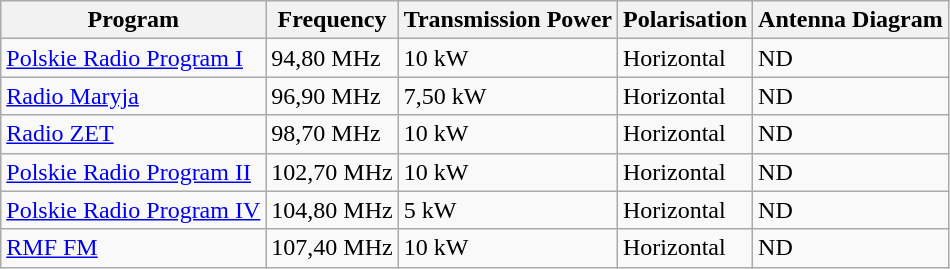<table class="wikitable">
<tr>
<th>Program</th>
<th>Frequency</th>
<th>Transmission Power</th>
<th>Polarisation</th>
<th>Antenna Diagram</th>
</tr>
<tr>
<td><a href='#'>Polskie Radio Program I</a></td>
<td>94,80 MHz</td>
<td>10 kW</td>
<td>Horizontal</td>
<td>ND</td>
</tr>
<tr>
<td><a href='#'>Radio Maryja</a></td>
<td>96,90 MHz</td>
<td>7,50 kW</td>
<td>Horizontal</td>
<td>ND</td>
</tr>
<tr>
<td><a href='#'>Radio ZET</a></td>
<td>98,70 MHz</td>
<td>10 kW</td>
<td>Horizontal</td>
<td>ND</td>
</tr>
<tr>
<td><a href='#'>Polskie Radio Program II</a></td>
<td>102,70 MHz</td>
<td>10 kW</td>
<td>Horizontal</td>
<td>ND</td>
</tr>
<tr>
<td><a href='#'>Polskie Radio Program IV</a></td>
<td>104,80 MHz</td>
<td>5 kW</td>
<td>Horizontal</td>
<td>ND</td>
</tr>
<tr>
<td><a href='#'>RMF FM</a></td>
<td>107,40 MHz</td>
<td>10 kW</td>
<td>Horizontal</td>
<td>ND</td>
</tr>
</table>
